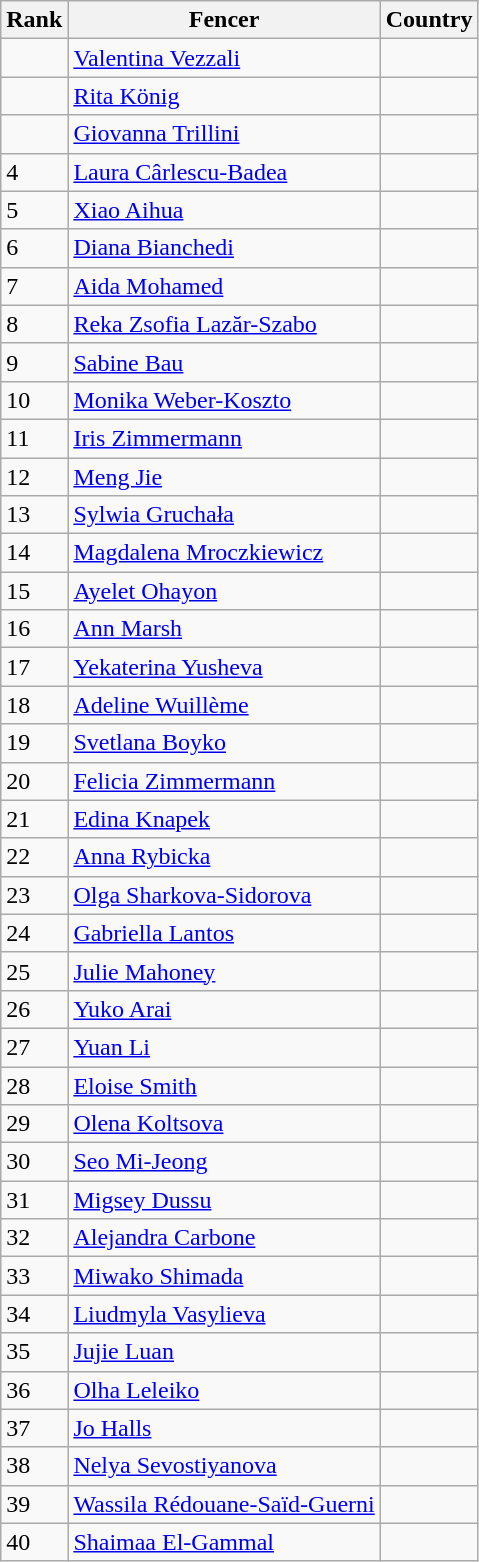<table class="wikitable sortable" style="text-align: left;">
<tr>
<th>Rank</th>
<th>Fencer</th>
<th>Country</th>
</tr>
<tr>
<td></td>
<td><a href='#'>Valentina Vezzali</a></td>
<td></td>
</tr>
<tr>
<td></td>
<td><a href='#'>Rita König</a></td>
<td></td>
</tr>
<tr>
<td></td>
<td><a href='#'>Giovanna Trillini</a></td>
<td></td>
</tr>
<tr>
<td>4</td>
<td><a href='#'>Laura Cârlescu-Badea</a></td>
<td></td>
</tr>
<tr>
<td>5</td>
<td><a href='#'>Xiao Aihua</a></td>
<td></td>
</tr>
<tr>
<td>6</td>
<td><a href='#'>Diana Bianchedi</a></td>
<td></td>
</tr>
<tr>
<td>7</td>
<td><a href='#'>Aida Mohamed</a></td>
<td></td>
</tr>
<tr>
<td>8</td>
<td><a href='#'>Reka Zsofia Lazăr-Szabo</a></td>
<td></td>
</tr>
<tr>
<td>9</td>
<td><a href='#'>Sabine Bau</a></td>
<td></td>
</tr>
<tr>
<td>10</td>
<td><a href='#'>Monika Weber-Koszto</a></td>
<td></td>
</tr>
<tr>
<td>11</td>
<td><a href='#'>Iris Zimmermann</a></td>
<td></td>
</tr>
<tr>
<td>12</td>
<td><a href='#'>Meng Jie</a></td>
<td></td>
</tr>
<tr>
<td>13</td>
<td><a href='#'>Sylwia Gruchała</a></td>
<td></td>
</tr>
<tr>
<td>14</td>
<td><a href='#'>Magdalena Mroczkiewicz</a></td>
<td></td>
</tr>
<tr>
<td>15</td>
<td><a href='#'>Ayelet Ohayon</a></td>
<td></td>
</tr>
<tr>
<td>16</td>
<td><a href='#'>Ann Marsh</a></td>
<td></td>
</tr>
<tr>
<td>17</td>
<td><a href='#'>Yekaterina Yusheva</a></td>
<td></td>
</tr>
<tr>
<td>18</td>
<td><a href='#'>Adeline Wuillème</a></td>
<td></td>
</tr>
<tr>
<td>19</td>
<td><a href='#'>Svetlana Boyko</a></td>
<td></td>
</tr>
<tr>
<td>20</td>
<td><a href='#'>Felicia Zimmermann</a></td>
<td></td>
</tr>
<tr>
<td>21</td>
<td><a href='#'>Edina Knapek</a></td>
<td></td>
</tr>
<tr>
<td>22</td>
<td><a href='#'>Anna Rybicka</a></td>
<td></td>
</tr>
<tr>
<td>23</td>
<td><a href='#'>Olga Sharkova-Sidorova</a></td>
<td></td>
</tr>
<tr>
<td>24</td>
<td><a href='#'>Gabriella Lantos</a></td>
<td></td>
</tr>
<tr>
<td>25</td>
<td><a href='#'>Julie Mahoney</a></td>
<td></td>
</tr>
<tr>
<td>26</td>
<td><a href='#'>Yuko Arai</a></td>
<td></td>
</tr>
<tr>
<td>27</td>
<td><a href='#'>Yuan Li</a></td>
<td></td>
</tr>
<tr>
<td>28</td>
<td><a href='#'>Eloise Smith</a></td>
<td></td>
</tr>
<tr>
<td>29</td>
<td><a href='#'>Olena Koltsova</a></td>
<td></td>
</tr>
<tr>
<td>30</td>
<td><a href='#'>Seo Mi-Jeong</a></td>
<td></td>
</tr>
<tr>
<td>31</td>
<td><a href='#'>Migsey Dussu</a></td>
<td></td>
</tr>
<tr>
<td>32</td>
<td><a href='#'>Alejandra Carbone</a></td>
<td></td>
</tr>
<tr>
<td>33</td>
<td><a href='#'>Miwako Shimada</a></td>
<td></td>
</tr>
<tr>
<td>34</td>
<td><a href='#'>Liudmyla Vasylieva</a></td>
<td></td>
</tr>
<tr>
<td>35</td>
<td><a href='#'>Jujie Luan</a></td>
<td></td>
</tr>
<tr>
<td>36</td>
<td><a href='#'>Olha Leleiko</a></td>
<td></td>
</tr>
<tr>
<td>37</td>
<td><a href='#'>Jo Halls</a></td>
<td></td>
</tr>
<tr>
<td>38</td>
<td><a href='#'>Nelya Sevostiyanova</a></td>
<td></td>
</tr>
<tr>
<td>39</td>
<td><a href='#'>Wassila Rédouane-Saïd-Guerni</a></td>
<td></td>
</tr>
<tr>
<td>40</td>
<td><a href='#'>Shaimaa El-Gammal</a></td>
<td></td>
</tr>
</table>
